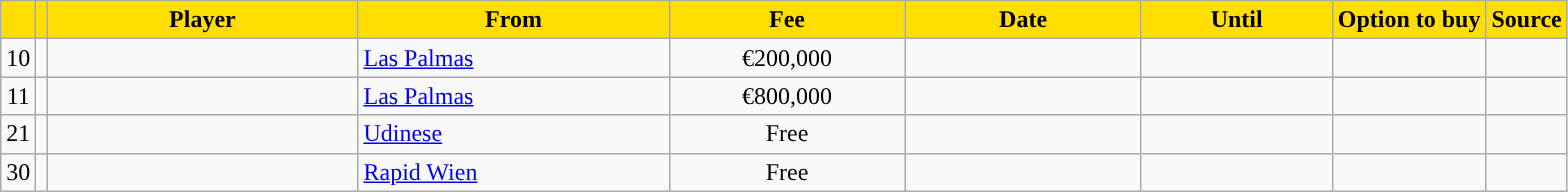<table class="wikitable sortable">
<tr>
<th style="background:#FFDE00"></th>
<th style="background:#FFDE00"></th>
<th width=200 style="background:#FFDE00">Player</th>
<th width=200 style="background:#FFDE00">From</th>
<th width=150 style="background:#FFDE00">Fee</th>
<th width=150 style="background:#FFDE00">Date</th>
<th width=120 style="background:#FFDE00">Until</th>
<th style="background:#FFDE00">Option to buy</th>
<th style="background:#FFDE00">Source</th>
</tr>
<tr>
<td align=center>10</td>
<td align=center></td>
<td></td>
<td> <a href='#'>Las Palmas</a></td>
<td align=center>€200,000</td>
<td align=center></td>
<td align=center></td>
<td align=center></td>
<td align=center></td>
</tr>
<tr>
<td align=center>11</td>
<td align=center></td>
<td></td>
<td> <a href='#'>Las Palmas</a></td>
<td align=center>€800,000</td>
<td align=center></td>
<td align=center></td>
<td align=center></td>
<td align=center></td>
</tr>
<tr>
<td align=center>21</td>
<td align=center></td>
<td></td>
<td> <a href='#'>Udinese</a></td>
<td align=center>Free</td>
<td align=center></td>
<td align=center></td>
<td align=center></td>
<td align=center></td>
</tr>
<tr>
<td align=center>30</td>
<td align=center></td>
<td></td>
<td> <a href='#'>Rapid Wien</a></td>
<td align=center>Free</td>
<td align=center></td>
<td align=center></td>
<td align=center></td>
<td align=center></td>
</tr>
</table>
